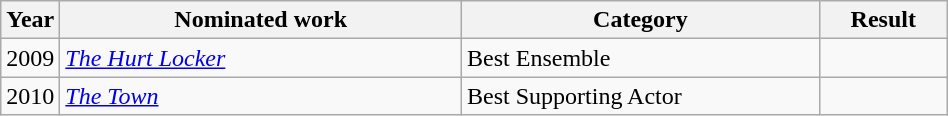<table class="wikitable sortable" width="50%">
<tr>
<th width="1%">Year</th>
<th width="45%">Nominated work</th>
<th width="40%">Category</th>
<th width="14%">Result</th>
</tr>
<tr>
<td>2009</td>
<td><em><a href='#'>The Hurt Locker</a></em></td>
<td>Best Ensemble</td>
<td></td>
</tr>
<tr>
<td>2010</td>
<td><em><a href='#'>The Town</a></em></td>
<td>Best Supporting Actor</td>
<td></td>
</tr>
</table>
